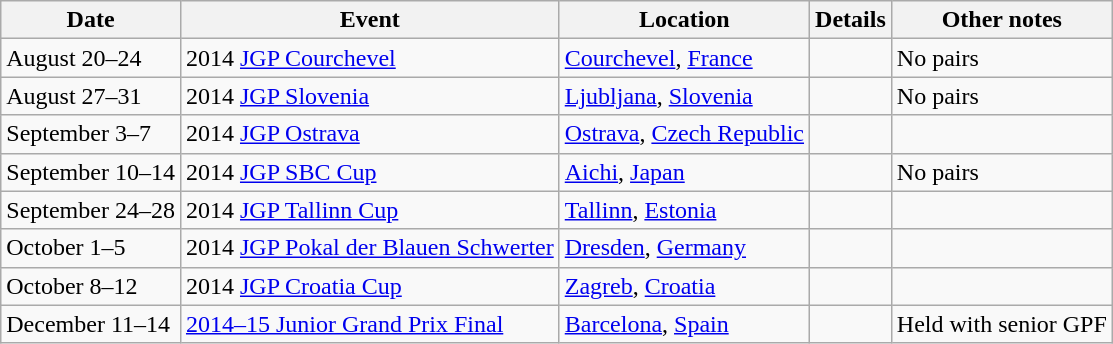<table class="wikitable">
<tr>
<th>Date</th>
<th>Event</th>
<th>Location</th>
<th>Details</th>
<th>Other notes</th>
</tr>
<tr>
<td>August 20–24</td>
<td>2014 <a href='#'>JGP Courchevel</a></td>
<td><a href='#'>Courchevel</a>, <a href='#'>France</a></td>
<td></td>
<td>No pairs</td>
</tr>
<tr>
<td>August 27–31</td>
<td>2014 <a href='#'>JGP Slovenia</a></td>
<td><a href='#'>Ljubljana</a>, <a href='#'>Slovenia</a></td>
<td></td>
<td>No pairs</td>
</tr>
<tr>
<td>September 3–7</td>
<td>2014 <a href='#'>JGP Ostrava</a></td>
<td><a href='#'>Ostrava</a>, <a href='#'>Czech Republic</a></td>
<td></td>
<td></td>
</tr>
<tr>
<td>September 10–14</td>
<td>2014 <a href='#'>JGP SBC Cup</a></td>
<td><a href='#'>Aichi</a>, <a href='#'>Japan</a></td>
<td></td>
<td>No pairs</td>
</tr>
<tr>
<td>September 24–28</td>
<td>2014 <a href='#'>JGP Tallinn Cup</a></td>
<td><a href='#'>Tallinn</a>, <a href='#'>Estonia</a></td>
<td></td>
<td></td>
</tr>
<tr>
<td>October 1–5</td>
<td>2014 <a href='#'>JGP Pokal der Blauen Schwerter</a></td>
<td><a href='#'>Dresden</a>, <a href='#'>Germany</a></td>
<td></td>
<td></td>
</tr>
<tr>
<td>October 8–12</td>
<td>2014 <a href='#'>JGP Croatia Cup</a></td>
<td><a href='#'>Zagreb</a>, <a href='#'>Croatia</a></td>
<td></td>
<td></td>
</tr>
<tr>
<td>December 11–14</td>
<td><a href='#'>2014–15 Junior Grand Prix Final</a></td>
<td><a href='#'>Barcelona</a>, <a href='#'>Spain</a></td>
<td></td>
<td>Held with senior GPF</td>
</tr>
</table>
